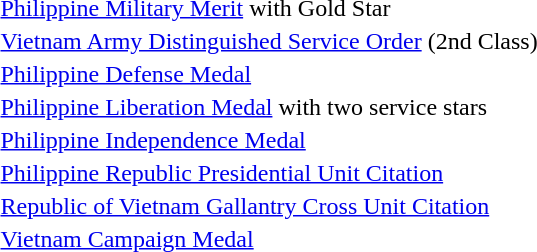<table>
<tr>
<td></td>
<td><a href='#'>Philippine Military Merit</a> with Gold Star</td>
</tr>
<tr>
<td></td>
<td><a href='#'>Vietnam Army Distinguished Service Order</a> (2nd Class)</td>
</tr>
<tr>
<td></td>
<td><a href='#'>Philippine Defense Medal</a></td>
</tr>
<tr>
<td></td>
<td><a href='#'>Philippine Liberation Medal</a> with two service stars</td>
</tr>
<tr>
<td></td>
<td><a href='#'>Philippine Independence Medal</a></td>
</tr>
<tr>
<td></td>
<td><a href='#'>Philippine Republic Presidential Unit Citation</a></td>
</tr>
<tr>
<td></td>
<td><a href='#'>Republic of Vietnam Gallantry Cross Unit Citation</a></td>
</tr>
<tr>
<td></td>
<td><a href='#'>Vietnam Campaign Medal</a></td>
</tr>
</table>
